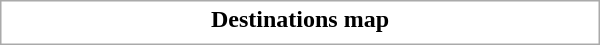<table class="collapsible collapsed" style="border:1px #aaa solid; width:25em; margin:0.2em auto">
<tr>
<th>Destinations map</th>
</tr>
<tr>
<td></td>
</tr>
</table>
